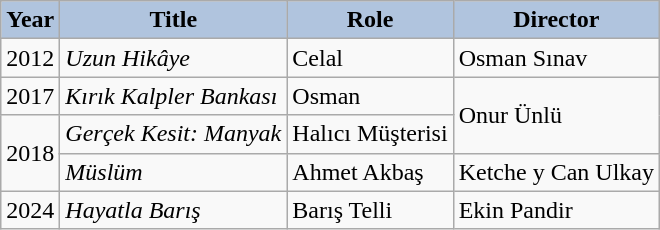<table class="wikitable">
<tr>
<th style="background:#B0C4DE;">Year</th>
<th style="background:#B0C4DE;">Title</th>
<th style="background:#B0C4DE;">Role</th>
<th style="background:#B0C4DE;">Director</th>
</tr>
<tr>
<td>2012</td>
<td><em>Uzun Hikâye</em></td>
<td>Celal</td>
<td>Osman Sınav</td>
</tr>
<tr>
<td>2017</td>
<td><em>Kırık Kalpler Bankası</em></td>
<td>Osman</td>
<td rowspan="2">Onur Ünlü</td>
</tr>
<tr>
<td rowspan="2">2018</td>
<td><em>Gerçek Kesit: Manyak</em></td>
<td>Halıcı Müşterisi</td>
</tr>
<tr>
<td><em>Müslüm</em></td>
<td>Ahmet Akbaş</td>
<td>Ketche y Can Ulkay</td>
</tr>
<tr>
<td>2024</td>
<td><em>Hayatla Barış</em></td>
<td>Barış Telli</td>
<td>Ekin Pandir</td>
</tr>
</table>
